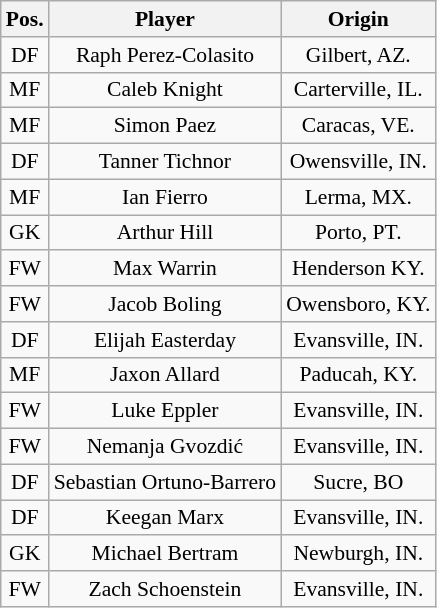<table class="wikitable" style="font-size:90%; text-align:center;">
<tr style="background:#f0f6ff;">
<th>Pos.</th>
<th rowspan=1>Player</th>
<th rowspan=1>Origin</th>
</tr>
<tr>
<td>DF</td>
<td>Raph Perez-Colasito</td>
<td>Gilbert, AZ.</td>
</tr>
<tr>
<td>MF</td>
<td>Caleb Knight</td>
<td>Carterville, IL.</td>
</tr>
<tr>
<td>MF</td>
<td>Simon Paez</td>
<td>Caracas, VE.</td>
</tr>
<tr>
<td>DF</td>
<td>Tanner Tichnor</td>
<td>Owensville, IN.</td>
</tr>
<tr>
<td>MF</td>
<td>Ian Fierro</td>
<td>Lerma, MX.</td>
</tr>
<tr>
<td>GK</td>
<td>Arthur Hill</td>
<td>Porto, PT.</td>
</tr>
<tr>
<td>FW</td>
<td>Max Warrin</td>
<td>Henderson KY.</td>
</tr>
<tr>
<td>FW</td>
<td>Jacob Boling</td>
<td>Owensboro, KY.</td>
</tr>
<tr>
<td>DF</td>
<td>Elijah Easterday</td>
<td>Evansville, IN.</td>
</tr>
<tr>
<td>MF</td>
<td>Jaxon Allard</td>
<td>Paducah, KY.</td>
</tr>
<tr>
<td>FW</td>
<td>Luke Eppler</td>
<td>Evansville, IN.</td>
</tr>
<tr>
<td>FW</td>
<td>Nemanja Gvozdić</td>
<td>Evansville, IN.</td>
</tr>
<tr>
<td>DF</td>
<td>Sebastian Ortuno-Barrero</td>
<td>Sucre, BO</td>
</tr>
<tr>
<td>DF</td>
<td>Keegan Marx</td>
<td>Evansville, IN.</td>
</tr>
<tr>
<td>GK</td>
<td>Michael Bertram</td>
<td>Newburgh, IN.</td>
</tr>
<tr>
<td>FW</td>
<td>Zach Schoenstein</td>
<td>Evansville, IN.</td>
</tr>
</table>
